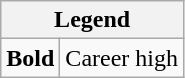<table class="wikitable">
<tr>
<th colspan="2">Legend</th>
</tr>
<tr>
<td><strong>Bold</strong></td>
<td>Career high</td>
</tr>
</table>
